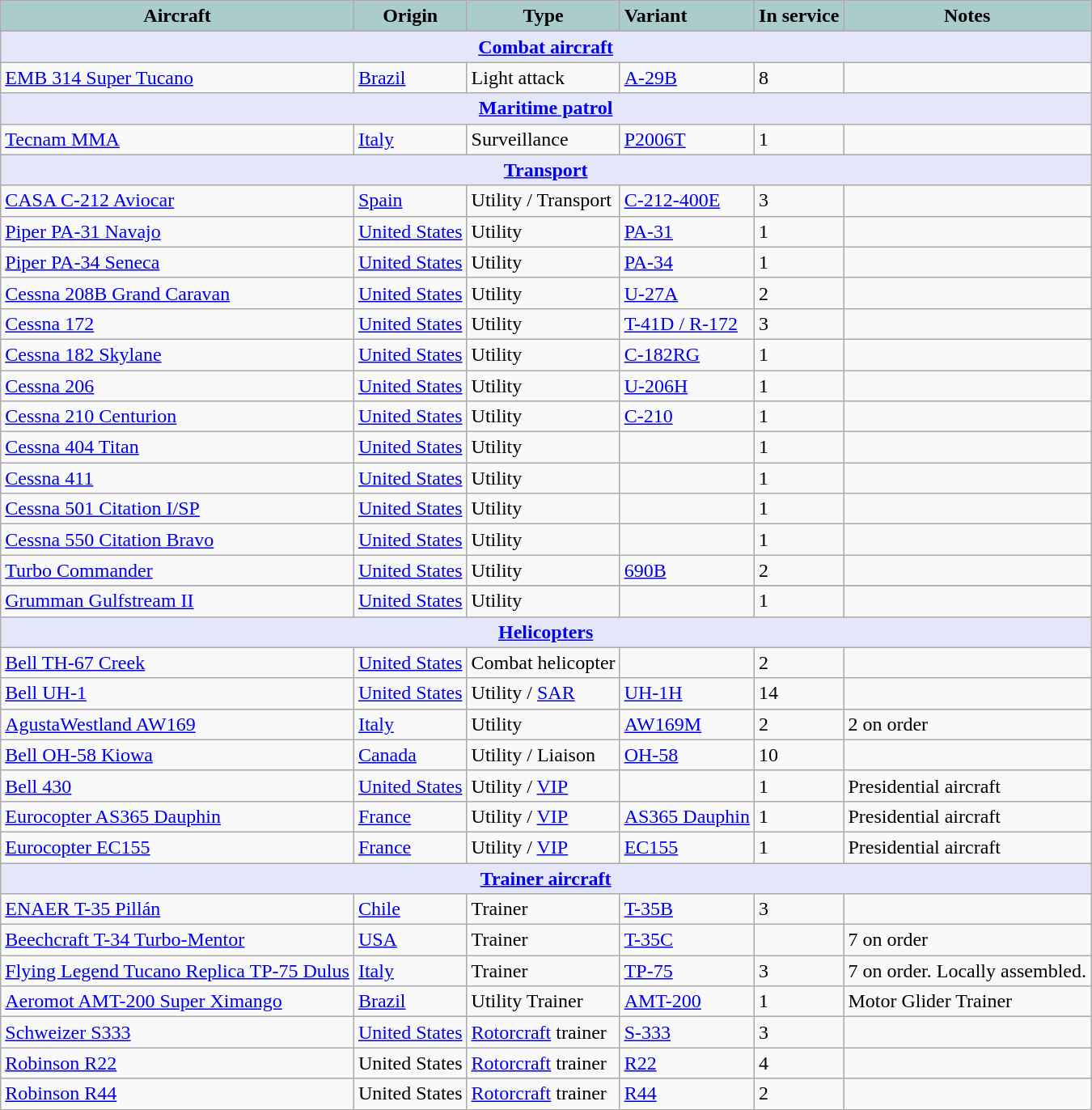<table class="wikitable">
<tr>
<th style="text-align:center; background:#acc;">Aircraft</th>
<th style="text-align: center; background:#acc;">Origin</th>
<th style="text-align:l center; background:#acc;">Type</th>
<th style="text-align:left; background:#acc;">Variant</th>
<th style="text-align:center; background:#acc;">In service</th>
<th style="text-align: center; background:#acc;">Notes</th>
</tr>
<tr>
<th style="align: center; background: lavender;" colspan="6"><a href='#'>Combat aircraft</a></th>
</tr>
<tr>
<td><a href='#'>EMB 314 Super Tucano</a></td>
<td><a href='#'>Brazil</a></td>
<td>Light attack</td>
<td><a href='#'>A-29B</a></td>
<td>8</td>
<td></td>
</tr>
<tr>
<th style="align: center; background: lavender;" colspan="6"><a href='#'>Maritime patrol</a></th>
</tr>
<tr>
<td><a href='#'>Tecnam MMA</a></td>
<td><a href='#'>Italy</a></td>
<td>Surveillance</td>
<td><a href='#'>P2006T</a></td>
<td>1</td>
</tr>
<tr>
<th style="align: center; background: lavender;" colspan="6"><a href='#'>Transport</a></th>
</tr>
<tr>
<td><a href='#'>CASA C-212 Aviocar</a></td>
<td><a href='#'>Spain</a></td>
<td>Utility / Transport</td>
<td><a href='#'>C-212-400E</a></td>
<td>3</td>
<td></td>
</tr>
<tr>
<td><a href='#'>Piper PA-31 Navajo</a></td>
<td><a href='#'>United States</a></td>
<td>Utility</td>
<td><a href='#'>PA-31</a></td>
<td>1</td>
<td></td>
</tr>
<tr>
<td><a href='#'>Piper PA-34 Seneca</a></td>
<td><a href='#'>United States</a></td>
<td>Utility</td>
<td><a href='#'>PA-34</a></td>
<td>1</td>
<td></td>
</tr>
<tr>
<td><a href='#'>Cessna 208B Grand Caravan</a></td>
<td><a href='#'>United States</a></td>
<td>Utility</td>
<td><a href='#'>U-27A</a></td>
<td>2</td>
<td></td>
</tr>
<tr>
<td><a href='#'>Cessna 172</a></td>
<td><a href='#'>United States</a></td>
<td>Utility</td>
<td><a href='#'>T-41D / R-172</a></td>
<td>3</td>
<td></td>
</tr>
<tr>
<td><a href='#'>Cessna 182 Skylane</a></td>
<td><a href='#'>United States</a></td>
<td>Utility</td>
<td><a href='#'>C-182RG</a></td>
<td>1</td>
<td></td>
</tr>
<tr>
<td><a href='#'>Cessna 206</a></td>
<td><a href='#'>United States</a></td>
<td>Utility</td>
<td><a href='#'>U-206H</a></td>
<td>1</td>
<td></td>
</tr>
<tr>
<td><a href='#'>Cessna 210 Centurion</a></td>
<td><a href='#'>United States</a></td>
<td>Utility</td>
<td><a href='#'>C-210</a></td>
<td>1</td>
<td></td>
</tr>
<tr>
<td><a href='#'>Cessna 404 Titan</a></td>
<td><a href='#'>United States</a></td>
<td>Utility</td>
<td></td>
<td>1</td>
<td></td>
</tr>
<tr>
<td><a href='#'>Cessna 411</a></td>
<td><a href='#'>United States</a></td>
<td>Utility</td>
<td></td>
<td>1</td>
<td></td>
</tr>
<tr>
<td><a href='#'>Cessna 501 Citation I/SP</a></td>
<td><a href='#'>United States</a></td>
<td>Utility</td>
<td></td>
<td>1</td>
<td></td>
</tr>
<tr>
<td><a href='#'>Cessna 550 Citation Bravo</a></td>
<td><a href='#'>United States</a></td>
<td>Utility</td>
<td></td>
<td>1</td>
<td></td>
</tr>
<tr>
<td><a href='#'>Turbo Commander</a></td>
<td><a href='#'>United States</a></td>
<td>Utility</td>
<td><a href='#'>690B</a></td>
<td>2</td>
<td></td>
</tr>
<tr>
</tr>
<tr>
<td><a href='#'>Grumman Gulfstream II</a></td>
<td><a href='#'>United States</a></td>
<td>Utility</td>
<td></td>
<td>1</td>
<td></td>
</tr>
<tr>
<th style="align: center; background: lavender;" colspan="6"><a href='#'>Helicopters</a></th>
</tr>
<tr>
<td><a href='#'>Bell TH-67 Creek</a></td>
<td><a href='#'>United States</a></td>
<td>Combat helicopter</td>
<td></td>
<td>2</td>
<td></td>
</tr>
<tr>
<td><a href='#'>Bell UH-1</a></td>
<td><a href='#'>United States</a></td>
<td>Utility / <a href='#'>SAR</a></td>
<td><a href='#'>UH-1H</a></td>
<td>14</td>
<td></td>
</tr>
<tr>
<td><a href='#'>AgustaWestland AW169</a></td>
<td><a href='#'>Italy</a></td>
<td>Utility</td>
<td><a href='#'>AW169M</a></td>
<td>2</td>
<td>2 on order</td>
</tr>
<tr>
<td><a href='#'>Bell OH-58 Kiowa</a></td>
<td><a href='#'>Canada</a></td>
<td>Utility / Liaison</td>
<td><a href='#'>OH-58</a></td>
<td>10</td>
<td></td>
</tr>
<tr>
<td><a href='#'>Bell 430</a></td>
<td><a href='#'>United States</a></td>
<td>Utility / <a href='#'>VIP</a></td>
<td></td>
<td>1</td>
<td>Presidential aircraft</td>
</tr>
<tr>
<td><a href='#'>Eurocopter AS365 Dauphin</a></td>
<td><a href='#'>France</a></td>
<td>Utility / <a href='#'>VIP</a></td>
<td><a href='#'>AS365 Dauphin</a></td>
<td>1</td>
<td>Presidential aircraft</td>
</tr>
<tr>
<td><a href='#'>Eurocopter EC155</a></td>
<td><a href='#'>France</a></td>
<td>Utility / <a href='#'>VIP</a></td>
<td><a href='#'>EC155</a></td>
<td>1</td>
<td>Presidential aircraft</td>
</tr>
<tr>
<th style="align: center; background: lavender;" colspan="6"><a href='#'>Trainer aircraft</a></th>
</tr>
<tr>
<td><a href='#'>ENAER T-35 Pillán</a></td>
<td><a href='#'>Chile</a></td>
<td>Trainer</td>
<td><a href='#'>T-35B</a></td>
<td>3 </td>
<td></td>
</tr>
<tr>
<td><a href='#'> Beechcraft T-34 Turbo-Mentor</a></td>
<td><a href='#'>USA</a></td>
<td>Trainer</td>
<td><a href='#'>T-35C</a></td>
<td></td>
<td>7 on order </td>
</tr>
<tr>
<td><a href='#'>Flying Legend Tucano Replica TP-75 Dulus</a></td>
<td><a href='#'>Italy</a></td>
<td>Trainer</td>
<td><a href='#'>TP-75</a></td>
<td>3</td>
<td>7 on order. Locally assembled.</td>
</tr>
<tr>
<td><a href='#'>Aeromot AMT-200 Super Ximango</a></td>
<td><a href='#'>Brazil</a></td>
<td>Utility Trainer</td>
<td><a href='#'>AMT-200</a></td>
<td>1</td>
<td>Motor Glider Trainer</td>
</tr>
<tr>
<td><a href='#'>Schweizer S333</a></td>
<td><a href='#'>United States</a></td>
<td><a href='#'>Rotorcraft</a> trainer</td>
<td><a href='#'>S-333</a></td>
<td>3</td>
<td></td>
</tr>
<tr>
<td><a href='#'>Robinson R22</a></td>
<td>United States</td>
<td><a href='#'>Rotorcraft</a> trainer</td>
<td><a href='#'>R22</a></td>
<td>4</td>
<td></td>
</tr>
<tr>
<td><a href='#'>Robinson R44</a></td>
<td>United States</td>
<td><a href='#'>Rotorcraft</a> trainer</td>
<td><a href='#'>R44</a></td>
<td>2</td>
<td></td>
</tr>
</table>
